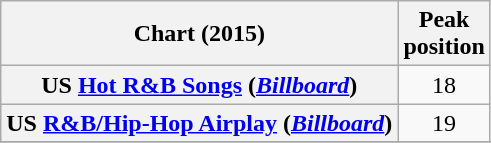<table class="wikitable sortable plainrowheaders" style="text-align:center">
<tr>
<th>Chart (2015)</th>
<th>Peak<br>position</th>
</tr>
<tr>
<th scope="row">US <a href='#'>Hot R&B Songs</a> (<em><a href='#'>Billboard</a></em>)</th>
<td>18</td>
</tr>
<tr>
<th scope="row">US <a href='#'>R&B/Hip-Hop Airplay</a> (<em><a href='#'>Billboard</a></em>)</th>
<td>19</td>
</tr>
<tr>
</tr>
</table>
